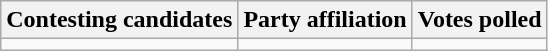<table class="wikitable sortable">
<tr>
<th>Contesting candidates</th>
<th>Party affiliation</th>
<th>Votes polled</th>
</tr>
<tr>
<td></td>
<td></td>
<td></td>
</tr>
</table>
